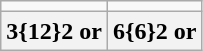<table class=wikitable>
<tr>
<td></td>
<td></td>
</tr>
<tr>
<th>3{12}2 or </th>
<th>6{6}2 or </th>
</tr>
</table>
